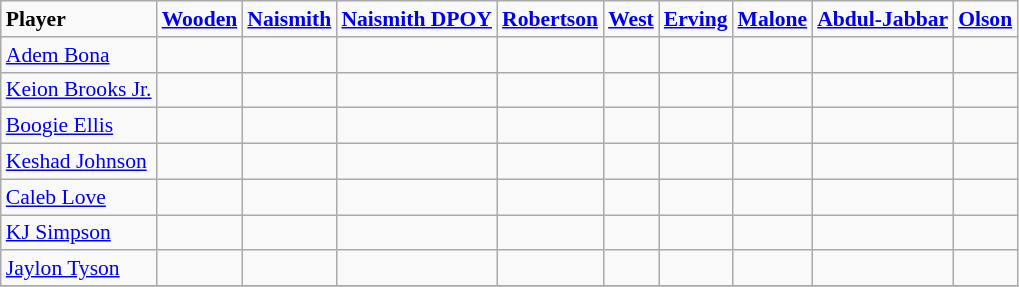<table class="wikitable" style="white-space:nowrap; font-size:90%;">
<tr>
<td><strong>Player</strong></td>
<td><strong><a href='#'>Wooden</a></strong></td>
<td><strong><a href='#'>Naismith</a></strong></td>
<td><strong><a href='#'>Naismith DPOY</a></strong></td>
<td><strong><a href='#'>Robertson</a></strong></td>
<td><strong><a href='#'>West</a></strong></td>
<td><strong><a href='#'>Erving</a></strong></td>
<td><strong><a href='#'>Malone</a></strong></td>
<td><strong><a href='#'>Abdul-Jabbar</a></strong></td>
<td><strong><a href='#'>Olson</a></strong></td>
</tr>
<tr>
<td><a href='#'>Adem Bona</a></td>
<td></td>
<td></td>
<td></td>
<td></td>
<td></td>
<td></td>
<td></td>
<td></td>
<td></td>
</tr>
<tr>
<td><a href='#'>Keion Brooks Jr.</a></td>
<td></td>
<td></td>
<td></td>
<td></td>
<td></td>
<td></td>
<td></td>
<td></td>
<td></td>
</tr>
<tr>
<td><a href='#'>Boogie Ellis</a></td>
<td></td>
<td></td>
<td></td>
<td></td>
<td></td>
<td></td>
<td></td>
<td></td>
<td></td>
</tr>
<tr>
<td><a href='#'>Keshad Johnson</a></td>
<td></td>
<td></td>
<td></td>
<td></td>
<td></td>
<td></td>
<td></td>
<td></td>
<td></td>
</tr>
<tr>
<td><a href='#'>Caleb Love</a></td>
<td></td>
<td></td>
<td></td>
<td></td>
<td></td>
<td></td>
<td></td>
<td></td>
<td></td>
</tr>
<tr>
<td><a href='#'>KJ Simpson</a></td>
<td></td>
<td></td>
<td></td>
<td></td>
<td></td>
<td></td>
<td></td>
<td></td>
<td></td>
</tr>
<tr>
<td><a href='#'>Jaylon Tyson</a></td>
<td></td>
<td></td>
<td></td>
<td></td>
<td></td>
<td></td>
<td></td>
<td></td>
<td></td>
</tr>
<tr>
</tr>
</table>
